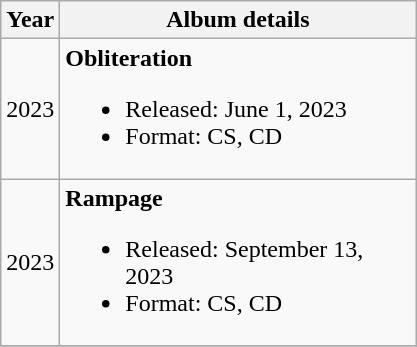<table class="wikitable" style="text-align:center;">
<tr>
<th rowspan="1">Year</th>
<th rowspan="1" width="230">Album details</th>
</tr>
<tr>
<td>2023</td>
<td align="left"><strong>Obliteration</strong><br><ul><li>Released: June 1, 2023</li><li>Format: CS, CD</li></ul></td>
</tr>
<tr>
<td>2023</td>
<td align="left"><strong>Rampage</strong><br><ul><li>Released: September 13, 2023</li><li>Format: CS, CD</li></ul></td>
</tr>
<tr>
</tr>
</table>
